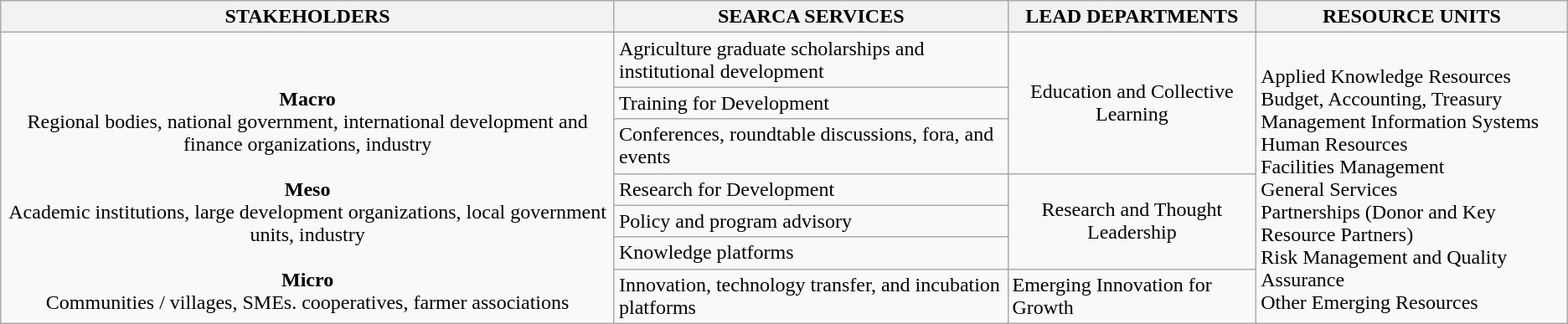<table class="wikitable">
<tr>
<th>STAKEHOLDERS</th>
<th>SEARCA SERVICES</th>
<th>LEAD DEPARTMENTS</th>
<th>RESOURCE UNITS</th>
</tr>
<tr>
<td rowspan="7" style="text-align: center;"><br><br><strong>Macro</strong><br>
Regional bodies, national government, international development and finance organizations, industry<br><br><strong>Meso</strong><br>
Academic institutions, large development organizations, local government units, industry<br><br><strong>Micro</strong><br>
Communities / villages, SMEs. cooperatives, farmer associations</td>
<td>Agriculture graduate scholarships and institutional development</td>
<td rowspan="3" style="text-align: center;">Education and Collective Learning</td>
<td rowspan="7" style="text-align: left;"><br>Applied Knowledge Resources<br>Budget, Accounting, Treasury<br>Management Information Systems<br>Human Resources<br>Facilities Management<br>General Services<br>Partnerships (Donor and Key Resource Partners)<br>Risk Management and Quality Assurance<br>Other Emerging Resources</td>
</tr>
<tr>
<td>Training for Development</td>
</tr>
<tr>
<td>Conferences, roundtable discussions, fora, and events</td>
</tr>
<tr>
<td>Research for Development</td>
<td rowspan="3" style="text-align: center;">Research and Thought Leadership</td>
</tr>
<tr>
<td>Policy and program advisory</td>
</tr>
<tr>
<td>Knowledge platforms</td>
</tr>
<tr>
<td>Innovation, technology transfer, and incubation platforms</td>
<td "style="text-align: center;">Emerging Innovation for Growth</td>
</tr>
</table>
